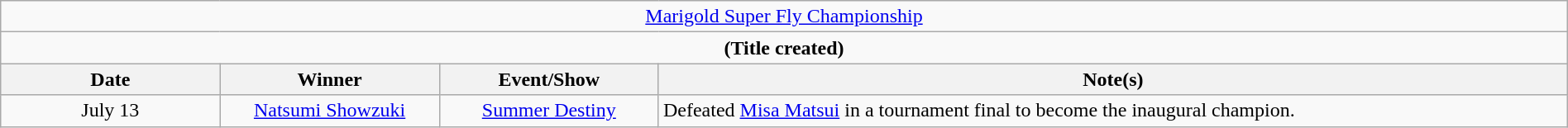<table class="wikitable" style="text-align:center; width:100%;">
<tr>
<td colspan="4" style="text-align: center;"><a href='#'>Marigold Super Fly Championship</a></td>
</tr>
<tr>
<td colspan="4" style="text-align: center;"><strong>(Title created)</strong></td>
</tr>
<tr>
<th width=14%>Date</th>
<th width=14%>Winner</th>
<th width=14%>Event/Show</th>
<th width=58%>Note(s)</th>
</tr>
<tr>
<td>July 13</td>
<td><a href='#'>Natsumi Showzuki</a></td>
<td><a href='#'>Summer Destiny</a></td>
<td align=left>Defeated <a href='#'>Misa Matsui</a> in a tournament final to become the inaugural champion.</td>
</tr>
</table>
